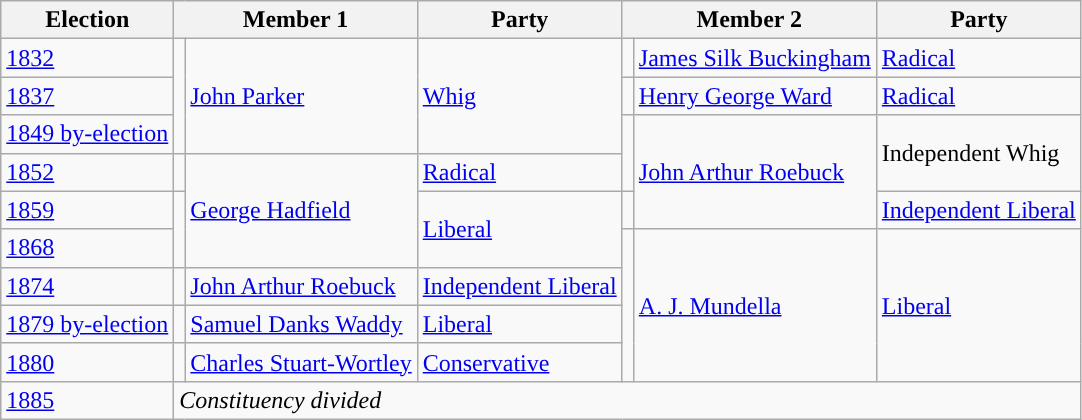<table class="wikitable">
<tr>
<th>Election</th>
<th colspan="2">Member 1</th>
<th>Party</th>
<th colspan="2">Member 2</th>
<th>Party</th>
</tr>
<tr>
<td><a href='#'>1832</a></td>
<td rowspan="3" style="color:inherit;background: "></td>
<td rowspan="3"><a href='#'>John Parker</a></td>
<td rowspan="3"><a href='#'>Whig</a></td>
<td style="color:inherit;background: "></td>
<td><a href='#'>James Silk Buckingham</a></td>
<td><a href='#'>Radical</a></td>
</tr>
<tr>
<td><a href='#'>1837</a></td>
<td style="color:inherit;background: "></td>
<td><a href='#'>Henry George Ward</a></td>
<td><a href='#'>Radical</a></td>
</tr>
<tr>
<td><a href='#'>1849 by-election</a></td>
<td rowspan="2" style="color:inherit;background-color: "></td>
<td rowspan="3"><a href='#'>John Arthur Roebuck</a></td>
<td rowspan="2">Independent Whig</td>
</tr>
<tr>
<td><a href='#'>1852</a></td>
<td style="color:inherit;background: "></td>
<td rowspan="3"><a href='#'>George Hadfield</a></td>
<td><a href='#'>Radical</a></td>
</tr>
<tr>
<td><a href='#'>1859</a></td>
<td rowspan="2" style="color:inherit;background: "></td>
<td rowspan="2"><a href='#'>Liberal</a></td>
<td style="color:inherit;background-color: "></td>
<td><a href='#'>Independent Liberal</a></td>
</tr>
<tr>
<td><a href='#'>1868</a></td>
<td rowspan="4" style="color:inherit;background: "></td>
<td rowspan="4"><a href='#'>A. J. Mundella</a></td>
<td rowspan="4"><a href='#'>Liberal</a></td>
</tr>
<tr>
<td><a href='#'>1874</a></td>
<td style="color:inherit;background: "></td>
<td><a href='#'>John Arthur Roebuck</a></td>
<td><a href='#'>Independent Liberal</a></td>
</tr>
<tr>
<td><a href='#'>1879 by-election</a></td>
<td style="color:inherit;background: "></td>
<td><a href='#'>Samuel Danks Waddy</a></td>
<td><a href='#'>Liberal</a></td>
</tr>
<tr>
<td><a href='#'>1880</a></td>
<td style="color:inherit;background: "></td>
<td><a href='#'>Charles Stuart-Wortley</a></td>
<td><a href='#'>Conservative</a></td>
</tr>
<tr>
<td><a href='#'>1885</a></td>
<td colspan="6"><em>Constituency divided</em></td>
</tr>
</table>
